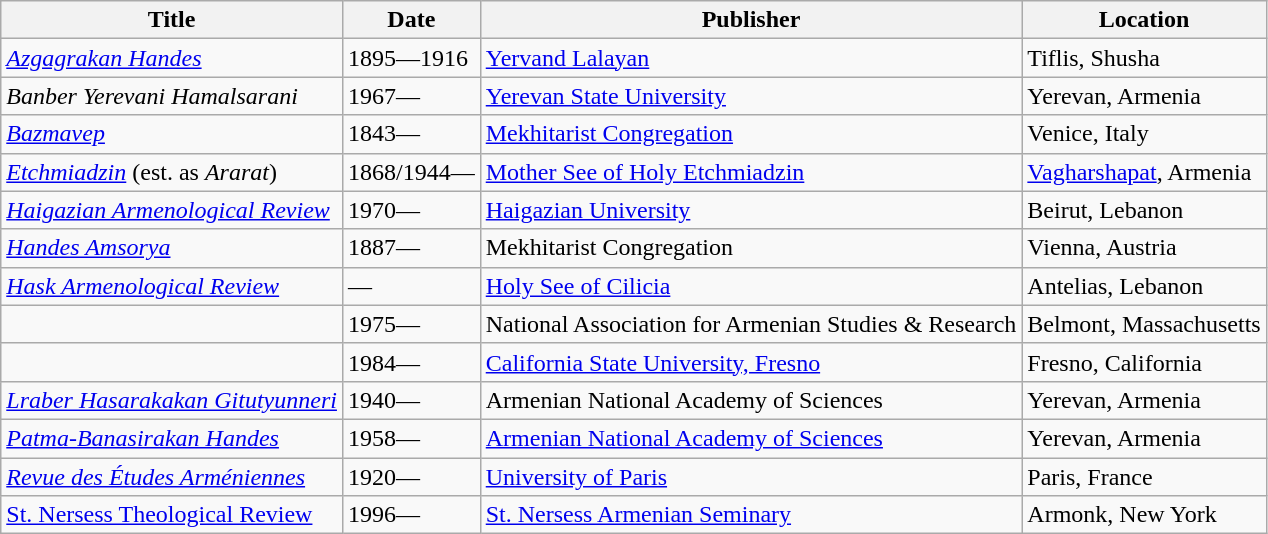<table class="wikitable sortable">
<tr>
<th>Title</th>
<th>Date</th>
<th>Publisher</th>
<th>Location</th>
</tr>
<tr>
<td><em><a href='#'>Azgagrakan Handes</a></em></td>
<td>1895—1916</td>
<td><a href='#'>Yervand Lalayan</a></td>
<td>Tiflis, Shusha</td>
</tr>
<tr>
<td><em>Banber Yerevani Hamalsarani</em></td>
<td>1967—</td>
<td><a href='#'>Yerevan State University</a></td>
<td>Yerevan, Armenia</td>
</tr>
<tr>
<td><em><a href='#'>Bazmavep</a></em></td>
<td>1843—</td>
<td><a href='#'>Mekhitarist Congregation</a></td>
<td>Venice, Italy</td>
</tr>
<tr>
<td><em><a href='#'>Etchmiadzin</a></em> (est. as <em>Ararat</em>)</td>
<td>1868/1944—</td>
<td><a href='#'>Mother See of Holy Etchmiadzin</a></td>
<td><a href='#'>Vagharshapat</a>, Armenia</td>
</tr>
<tr>
<td><em><a href='#'>Haigazian Armenological Review</a></em></td>
<td>1970—</td>
<td><a href='#'>Haigazian University</a></td>
<td>Beirut, Lebanon</td>
</tr>
<tr>
<td><em><a href='#'>Handes Amsorya</a></em></td>
<td>1887—</td>
<td>Mekhitarist Congregation</td>
<td>Vienna, Austria</td>
</tr>
<tr>
<td><em><a href='#'>Hask Armenological Review</a></em></td>
<td>—</td>
<td><a href='#'>Holy See of Cilicia</a></td>
<td>Antelias, Lebanon</td>
</tr>
<tr>
<td><em></em></td>
<td>1975—</td>
<td>National Association for Armenian Studies & Research</td>
<td>Belmont, Massachusetts</td>
</tr>
<tr>
<td><em></em></td>
<td>1984—</td>
<td><a href='#'>California State University, Fresno</a></td>
<td>Fresno, California</td>
</tr>
<tr>
<td><em><a href='#'>Lraber Hasarakakan Gitutyunneri</a></em></td>
<td>1940—</td>
<td>Armenian National Academy of Sciences</td>
<td>Yerevan, Armenia</td>
</tr>
<tr>
<td><em><a href='#'>Patma-Banasirakan Handes</a></em></td>
<td>1958—</td>
<td><a href='#'>Armenian National Academy of Sciences</a></td>
<td>Yerevan, Armenia</td>
</tr>
<tr>
<td><em><a href='#'>Revue des Études Arméniennes</a></em></td>
<td>1920—</td>
<td><a href='#'>University of Paris</a></td>
<td>Paris, France</td>
</tr>
<tr>
<td><a href='#'>St. Nersess Theological Review</a></td>
<td>1996—</td>
<td><a href='#'>St. Nersess Armenian Seminary</a></td>
<td>Armonk, New York</td>
</tr>
</table>
